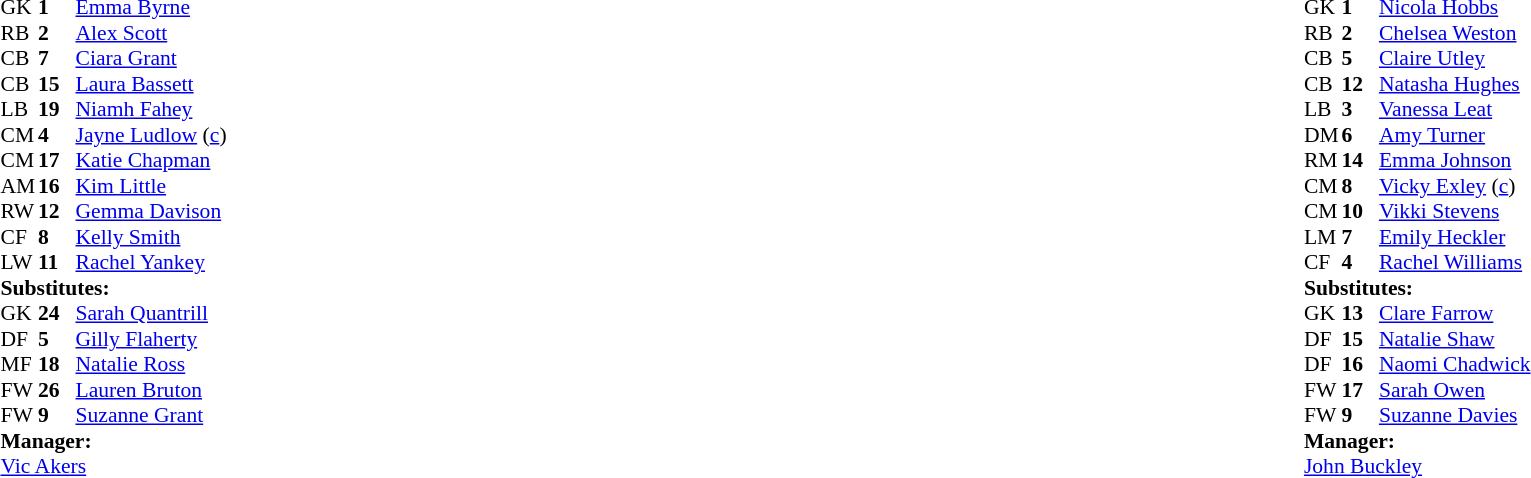<table width="100%">
<tr>
<td valign="top" width="50%"><br><table style="font-size: 90%" cellspacing="0" cellpadding="0">
<tr>
<th width="25"></th>
<th width="25"></th>
</tr>
<tr>
<td>GK</td>
<td><strong>1</strong></td>
<td> <a href='#'>Emma Byrne</a></td>
</tr>
<tr>
<td>RB</td>
<td><strong>2</strong></td>
<td> <a href='#'>Alex Scott</a></td>
</tr>
<tr>
<td>CB</td>
<td><strong>7</strong></td>
<td> <a href='#'>Ciara Grant</a></td>
</tr>
<tr>
<td>CB</td>
<td><strong>15</strong></td>
<td> <a href='#'>Laura Bassett</a></td>
<td></td>
<td></td>
</tr>
<tr>
<td>LB</td>
<td><strong>19</strong></td>
<td> <a href='#'>Niamh Fahey</a></td>
</tr>
<tr>
<td>CM</td>
<td><strong>4</strong></td>
<td> <a href='#'>Jayne Ludlow</a> (<a href='#'>c</a>)</td>
</tr>
<tr>
<td>CM</td>
<td><strong>17</strong></td>
<td> <a href='#'>Katie Chapman</a></td>
</tr>
<tr>
<td>AM</td>
<td><strong>16</strong></td>
<td> <a href='#'>Kim Little</a></td>
</tr>
<tr>
<td>RW</td>
<td><strong>12</strong></td>
<td> <a href='#'>Gemma Davison</a></td>
<td></td>
<td></td>
</tr>
<tr>
<td>CF</td>
<td><strong>8</strong></td>
<td> <a href='#'>Kelly Smith</a></td>
<td></td>
<td></td>
</tr>
<tr>
<td>LW</td>
<td><strong>11</strong></td>
<td> <a href='#'>Rachel Yankey</a></td>
</tr>
<tr>
<td colspan="3"><strong>Substitutes:</strong></td>
</tr>
<tr>
<td>GK</td>
<td><strong>24</strong></td>
<td> <a href='#'>Sarah Quantrill</a></td>
</tr>
<tr>
<td>DF</td>
<td><strong>5</strong></td>
<td> <a href='#'>Gilly Flaherty</a></td>
<td></td>
<td></td>
</tr>
<tr>
<td>MF</td>
<td><strong>18</strong></td>
<td> <a href='#'>Natalie Ross</a></td>
</tr>
<tr>
<td>FW</td>
<td><strong>26</strong></td>
<td> <a href='#'>Lauren Bruton</a></td>
<td></td>
<td></td>
</tr>
<tr>
<td>FW</td>
<td><strong>9</strong></td>
<td> <a href='#'>Suzanne Grant</a></td>
<td></td>
<td></td>
</tr>
<tr>
<td colspan="3"><strong>Manager:</strong></td>
</tr>
<tr>
<td colspan="3"> <a href='#'>Vic Akers</a></td>
</tr>
</table>
</td>
<td valign="top" width="50%"><br><table style="font-size: 90%" cellspacing="0" cellpadding="0" align=center>
<tr>
<th width="25"></th>
<th width="25"></th>
</tr>
<tr>
<td>GK</td>
<td><strong>1</strong></td>
<td> <a href='#'>Nicola Hobbs</a></td>
</tr>
<tr>
<td>RB</td>
<td><strong>2</strong></td>
<td> <a href='#'>Chelsea Weston</a></td>
</tr>
<tr>
<td>CB</td>
<td><strong>5</strong></td>
<td> <a href='#'>Claire Utley</a></td>
</tr>
<tr>
<td>CB</td>
<td><strong>12</strong></td>
<td> <a href='#'>Natasha Hughes</a></td>
</tr>
<tr>
<td>LB</td>
<td><strong>3</strong></td>
<td> <a href='#'>Vanessa Leat</a></td>
</tr>
<tr>
<td>DM</td>
<td><strong>6</strong></td>
<td> <a href='#'>Amy Turner</a></td>
</tr>
<tr>
<td>RM</td>
<td><strong>14</strong></td>
<td> <a href='#'>Emma Johnson</a></td>
<td></td>
</tr>
<tr>
<td>CM</td>
<td><strong>8</strong></td>
<td> <a href='#'>Vicky Exley</a> (<a href='#'>c</a>)</td>
</tr>
<tr>
<td>CM</td>
<td><strong>10</strong></td>
<td> <a href='#'>Vikki Stevens</a></td>
<td></td>
</tr>
<tr>
<td>LM</td>
<td><strong>7</strong></td>
<td> <a href='#'>Emily Heckler</a></td>
</tr>
<tr>
<td>CF</td>
<td><strong>4</strong></td>
<td> <a href='#'>Rachel Williams</a></td>
<td></td>
</tr>
<tr>
<td colspan="3"><strong>Substitutes:</strong></td>
</tr>
<tr>
<td>GK</td>
<td><strong>13</strong></td>
<td> <a href='#'>Clare Farrow</a></td>
</tr>
<tr>
<td>DF</td>
<td><strong>15</strong></td>
<td> <a href='#'>Natalie Shaw</a></td>
<td></td>
</tr>
<tr>
<td>DF</td>
<td><strong>16</strong></td>
<td> <a href='#'>Naomi Chadwick</a></td>
<td></td>
</tr>
<tr>
<td>FW</td>
<td><strong>17</strong></td>
<td> <a href='#'>Sarah Owen</a></td>
</tr>
<tr>
<td>FW</td>
<td><strong>9</strong></td>
<td> <a href='#'>Suzanne Davies</a></td>
</tr>
<tr>
<td colspan="3"><strong>Manager:</strong></td>
</tr>
<tr>
<td colspan="3"> <a href='#'>John Buckley</a></td>
</tr>
</table>
</td>
</tr>
</table>
